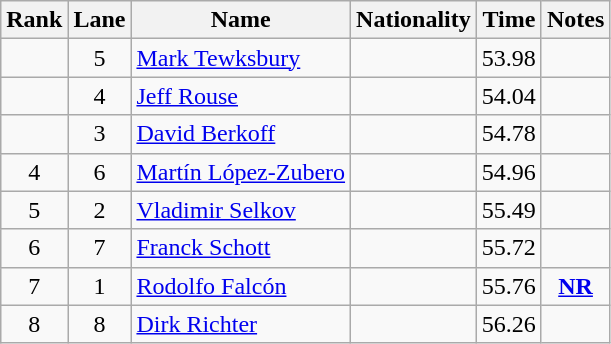<table class="wikitable sortable" style="text-align:center">
<tr>
<th>Rank</th>
<th>Lane</th>
<th>Name</th>
<th>Nationality</th>
<th>Time</th>
<th>Notes</th>
</tr>
<tr>
<td></td>
<td>5</td>
<td align=left><a href='#'>Mark Tewksbury</a></td>
<td align=left></td>
<td>53.98</td>
<td></td>
</tr>
<tr>
<td></td>
<td>4</td>
<td align=left><a href='#'>Jeff Rouse</a></td>
<td align=left></td>
<td>54.04</td>
<td></td>
</tr>
<tr>
<td></td>
<td>3</td>
<td align=left><a href='#'>David Berkoff</a></td>
<td align=left></td>
<td>54.78</td>
<td></td>
</tr>
<tr>
<td>4</td>
<td>6</td>
<td align=left><a href='#'>Martín López-Zubero</a></td>
<td align=left></td>
<td>54.96</td>
<td></td>
</tr>
<tr>
<td>5</td>
<td>2</td>
<td align=left><a href='#'>Vladimir Selkov</a></td>
<td align=left></td>
<td>55.49</td>
<td></td>
</tr>
<tr>
<td>6</td>
<td>7</td>
<td align=left><a href='#'>Franck Schott</a></td>
<td align=left></td>
<td>55.72</td>
<td></td>
</tr>
<tr>
<td>7</td>
<td>1</td>
<td align=left><a href='#'>Rodolfo Falcón</a></td>
<td align=left></td>
<td>55.76</td>
<td><strong><a href='#'>NR</a></strong></td>
</tr>
<tr>
<td>8</td>
<td>8</td>
<td align=left><a href='#'>Dirk Richter</a></td>
<td align=left></td>
<td>56.26</td>
<td></td>
</tr>
</table>
